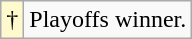<table class="wikitable">
<tr>
<td style="background-color:#FFFACD">†</td>
<td>Playoffs winner.</td>
</tr>
</table>
